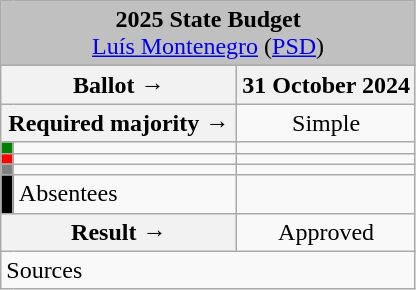<table class="wikitable" style="text-align:center;">
<tr>
<td colspan="4" align="center" bgcolor="#C0C0C0"><strong>2025 State Budget</strong><br><a href='#'>Luís Montenegro</a> (<a href='#'>PSD</a>)</td>
</tr>
<tr>
<th colspan="2" style="width:150px;">Ballot →</th>
<th>31 October 2024</th>
</tr>
<tr>
<th colspan="2">Required majority →</th>
<td>Simple</td>
</tr>
<tr>
<th style="background:green;"></th>
<td style="text-align:left;"></td>
<td></td>
</tr>
<tr>
<th style="width:1px; background:red;"></th>
<td style="text-align:left;"></td>
<td></td>
</tr>
<tr>
<th style="background:gray;"></th>
<td style="text-align:left;"></td>
<td></td>
</tr>
<tr>
<th style="background:black;"></th>
<td style="text-align:left;">Absentees</td>
<td></td>
</tr>
<tr>
<th colspan="2">Result →</th>
<td>Approved </td>
</tr>
<tr>
<td style="text-align:left;" colspan="4">Sources</td>
</tr>
</table>
